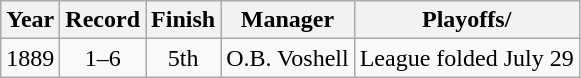<table class="wikitable" style="text-align:center">
<tr>
<th>Year</th>
<th>Record</th>
<th>Finish</th>
<th>Manager</th>
<th>Playoffs/</th>
</tr>
<tr>
<td>1889</td>
<td>1–6</td>
<td>5th</td>
<td>O.B. Voshell</td>
<td>League folded July 29</td>
</tr>
</table>
